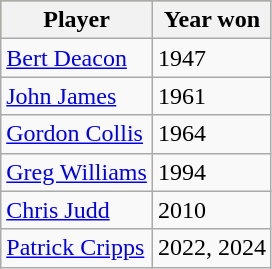<table class="wikitable">
<tr style="background:#bdb76b;">
<th>Player</th>
<th>Year won</th>
</tr>
<tr>
<td><a href='#'>Bert Deacon</a></td>
<td>1947</td>
</tr>
<tr>
<td><a href='#'>John James</a></td>
<td>1961</td>
</tr>
<tr>
<td><a href='#'>Gordon Collis</a></td>
<td>1964</td>
</tr>
<tr>
<td><a href='#'>Greg Williams</a></td>
<td>1994</td>
</tr>
<tr>
<td><a href='#'>Chris Judd</a></td>
<td>2010</td>
</tr>
<tr>
<td><a href='#'>Patrick Cripps</a></td>
<td>2022, 2024</td>
</tr>
</table>
